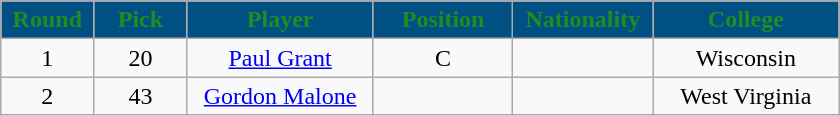<table class="wikitable sortable sortable">
<tr>
<th style="background:#005083; color:#228B22" width="10%">Round</th>
<th style="background:#005083; color:#228B22" width="10%">Pick</th>
<th style="background:#005083; color:#228B22" width="20%">Player</th>
<th style="background:#005083; color:#228B22" width="15%">Position</th>
<th style="background:#005083; color:#228B22" width="15%">Nationality</th>
<th style="background:#005083; color:#228B22" width="20%">College</th>
</tr>
<tr style="text-align: center">
<td>1</td>
<td>20</td>
<td><a href='#'>Paul Grant</a></td>
<td>C</td>
<td></td>
<td>Wisconsin</td>
</tr>
<tr style="text-align: center">
<td>2</td>
<td>43</td>
<td><a href='#'>Gordon Malone</a></td>
<td></td>
<td></td>
<td>West Virginia</td>
</tr>
</table>
